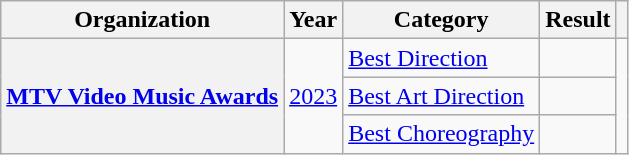<table class="wikitable sortable plainrowheaders" style="border:none; margin:0;">
<tr>
<th scope="col">Organization</th>
<th scope="col">Year</th>
<th scope="col">Category</th>
<th scope="col">Result</th>
<th class="unsortable" scope="col"></th>
</tr>
<tr>
<th rowspan="3" scope="row"><a href='#'>MTV Video Music Awards</a></th>
<td rowspan="3"><a href='#'>2023</a></td>
<td><a href='#'>Best Direction</a></td>
<td></td>
<td rowspan="3"></td>
</tr>
<tr>
<td><a href='#'>Best Art Direction</a></td>
<td></td>
</tr>
<tr>
<td><a href='#'>Best Choreography</a></td>
<td></td>
</tr>
</table>
